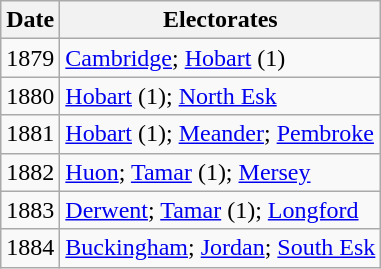<table class=wikitable>
<tr>
<th>Date</th>
<th>Electorates</th>
</tr>
<tr>
<td>1879</td>
<td><a href='#'>Cambridge</a>; <a href='#'>Hobart</a> (1)</td>
</tr>
<tr>
<td>1880</td>
<td><a href='#'>Hobart</a> (1); <a href='#'>North Esk</a></td>
</tr>
<tr>
<td>1881</td>
<td><a href='#'>Hobart</a> (1); <a href='#'>Meander</a>; <a href='#'>Pembroke</a></td>
</tr>
<tr>
<td>1882</td>
<td><a href='#'>Huon</a>; <a href='#'>Tamar</a> (1); <a href='#'>Mersey</a></td>
</tr>
<tr>
<td>1883</td>
<td><a href='#'>Derwent</a>; <a href='#'>Tamar</a> (1); <a href='#'>Longford</a></td>
</tr>
<tr>
<td>1884</td>
<td><a href='#'>Buckingham</a>; <a href='#'>Jordan</a>; <a href='#'>South Esk</a></td>
</tr>
</table>
